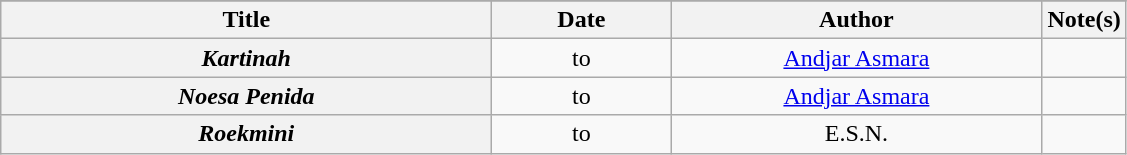<table class="wikitable plainrowheaders sortable" style="text-align: center;">
<tr>
</tr>
<tr>
<th scope="col" style="width:20em;">Title</th>
<th scope="col" style="width:7em;">Date</th>
<th scope="col" style="width:15em;">Author</th>
<th scope="col" style="width:2em;" class="unsortable">Note(s)</th>
</tr>
<tr>
<th scope="row"><em>Kartinah</em></th>
<td> to </td>
<td><a href='#'>Andjar Asmara</a></td>
<td></td>
</tr>
<tr>
<th scope="row"><em>Noesa Penida</em></th>
<td> to </td>
<td><a href='#'>Andjar Asmara</a></td>
<td></td>
</tr>
<tr>
<th scope="row"><em>Roekmini</em></th>
<td> to </td>
<td>E.S.N.</td>
<td></td>
</tr>
</table>
